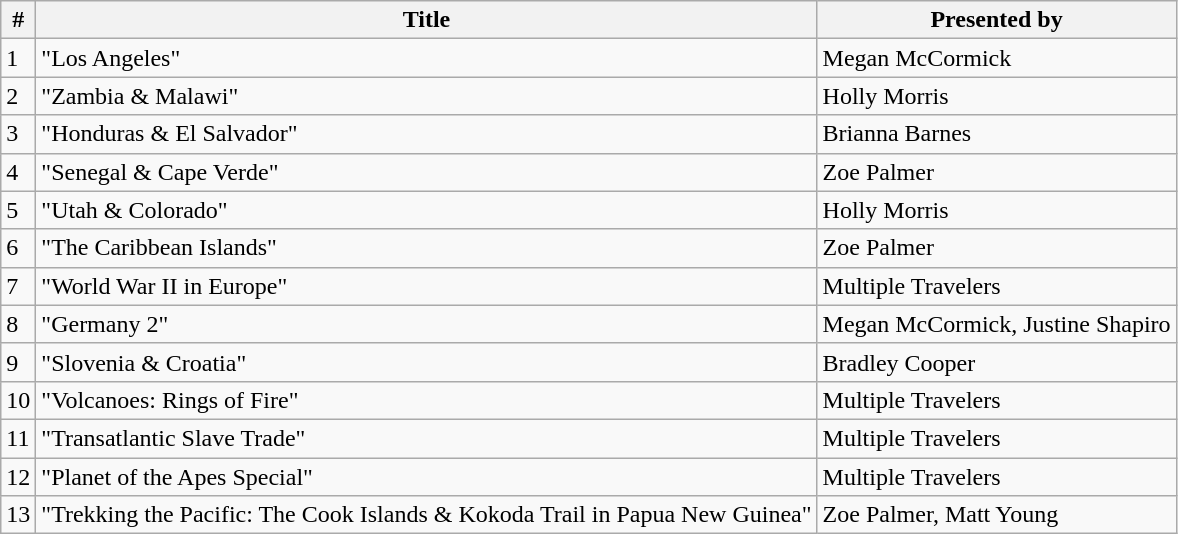<table class="wikitable">
<tr>
<th>#</th>
<th>Title</th>
<th>Presented by</th>
</tr>
<tr>
<td>1</td>
<td>"Los Angeles"</td>
<td>Megan McCormick</td>
</tr>
<tr>
<td>2</td>
<td>"Zambia & Malawi"</td>
<td>Holly Morris</td>
</tr>
<tr>
<td>3</td>
<td>"Honduras & El Salvador"</td>
<td>Brianna Barnes</td>
</tr>
<tr>
<td>4</td>
<td>"Senegal & Cape Verde"</td>
<td>Zoe Palmer</td>
</tr>
<tr>
<td>5</td>
<td>"Utah & Colorado"</td>
<td>Holly Morris</td>
</tr>
<tr>
<td>6</td>
<td>"The Caribbean Islands"</td>
<td>Zoe Palmer</td>
</tr>
<tr>
<td>7</td>
<td>"World War II in Europe"</td>
<td>Multiple Travelers</td>
</tr>
<tr>
<td>8</td>
<td>"Germany 2"</td>
<td>Megan McCormick, Justine Shapiro</td>
</tr>
<tr>
<td>9</td>
<td>"Slovenia & Croatia"</td>
<td>Bradley Cooper</td>
</tr>
<tr>
<td>10</td>
<td>"Volcanoes: Rings of Fire"</td>
<td>Multiple Travelers</td>
</tr>
<tr>
<td>11</td>
<td>"Transatlantic Slave Trade"</td>
<td>Multiple Travelers</td>
</tr>
<tr>
<td>12</td>
<td>"Planet of the Apes Special"</td>
<td>Multiple Travelers</td>
</tr>
<tr>
<td>13</td>
<td>"Trekking the Pacific: The Cook Islands & Kokoda Trail in Papua New Guinea"</td>
<td>Zoe Palmer, Matt Young</td>
</tr>
</table>
